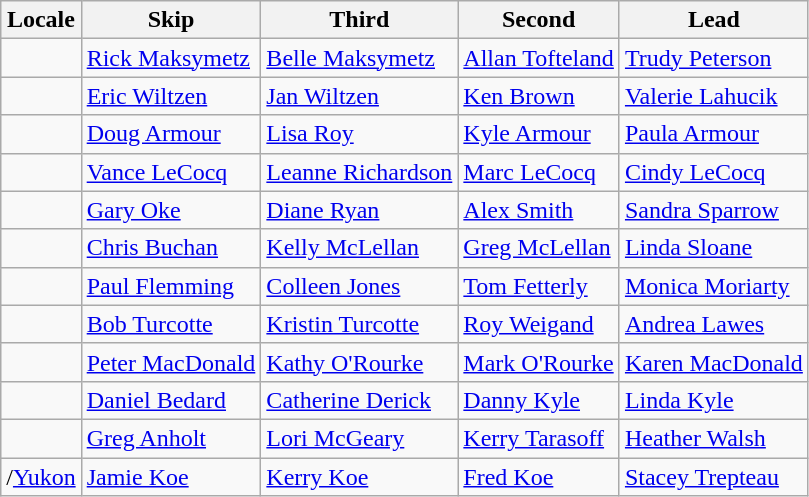<table class="wikitable">
<tr>
<th>Locale</th>
<th>Skip</th>
<th>Third</th>
<th>Second</th>
<th>Lead</th>
</tr>
<tr>
<td></td>
<td><a href='#'>Rick Maksymetz</a></td>
<td><a href='#'>Belle Maksymetz</a></td>
<td><a href='#'>Allan Tofteland</a></td>
<td><a href='#'>Trudy Peterson</a></td>
</tr>
<tr>
<td></td>
<td><a href='#'>Eric Wiltzen</a></td>
<td><a href='#'>Jan Wiltzen</a></td>
<td><a href='#'>Ken Brown</a></td>
<td><a href='#'>Valerie Lahucik</a></td>
</tr>
<tr>
<td></td>
<td><a href='#'>Doug Armour</a></td>
<td><a href='#'>Lisa Roy</a></td>
<td><a href='#'>Kyle Armour</a></td>
<td><a href='#'>Paula Armour</a></td>
</tr>
<tr>
<td></td>
<td><a href='#'>Vance LeCocq</a></td>
<td><a href='#'>Leanne Richardson</a></td>
<td><a href='#'>Marc LeCocq</a></td>
<td><a href='#'>Cindy LeCocq</a></td>
</tr>
<tr>
<td></td>
<td><a href='#'>Gary Oke</a></td>
<td><a href='#'>Diane Ryan</a></td>
<td><a href='#'>Alex Smith</a></td>
<td><a href='#'>Sandra Sparrow</a></td>
</tr>
<tr>
<td></td>
<td><a href='#'>Chris Buchan</a></td>
<td><a href='#'>Kelly McLellan</a></td>
<td><a href='#'>Greg McLellan</a></td>
<td><a href='#'>Linda Sloane</a></td>
</tr>
<tr>
<td></td>
<td><a href='#'>Paul Flemming</a></td>
<td><a href='#'>Colleen Jones</a></td>
<td><a href='#'>Tom Fetterly</a></td>
<td><a href='#'>Monica Moriarty</a></td>
</tr>
<tr>
<td></td>
<td><a href='#'>Bob Turcotte</a></td>
<td><a href='#'>Kristin Turcotte</a></td>
<td><a href='#'>Roy Weigand</a></td>
<td><a href='#'>Andrea Lawes</a></td>
</tr>
<tr>
<td></td>
<td><a href='#'>Peter MacDonald</a></td>
<td><a href='#'>Kathy O'Rourke</a></td>
<td><a href='#'>Mark O'Rourke</a></td>
<td><a href='#'>Karen MacDonald</a></td>
</tr>
<tr>
<td></td>
<td><a href='#'>Daniel Bedard</a></td>
<td><a href='#'>Catherine Derick</a></td>
<td><a href='#'>Danny Kyle</a></td>
<td><a href='#'>Linda Kyle</a></td>
</tr>
<tr>
<td></td>
<td><a href='#'>Greg Anholt</a></td>
<td><a href='#'>Lori McGeary</a></td>
<td><a href='#'>Kerry Tarasoff</a></td>
<td><a href='#'>Heather Walsh</a></td>
</tr>
<tr>
<td>/<a href='#'>Yukon</a></td>
<td><a href='#'>Jamie Koe</a></td>
<td><a href='#'>Kerry Koe</a></td>
<td><a href='#'>Fred Koe</a></td>
<td><a href='#'>Stacey Trepteau</a></td>
</tr>
</table>
